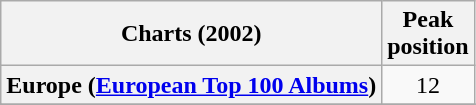<table class="wikitable sortable plainrowheaders" style="text-align:center">
<tr>
<th>Charts (2002)</th>
<th>Peak<br>position</th>
</tr>
<tr>
<th scope="row">Europe (<a href='#'>European Top 100 Albums</a>)</th>
<td>12</td>
</tr>
<tr>
</tr>
<tr>
</tr>
<tr>
</tr>
<tr>
</tr>
</table>
